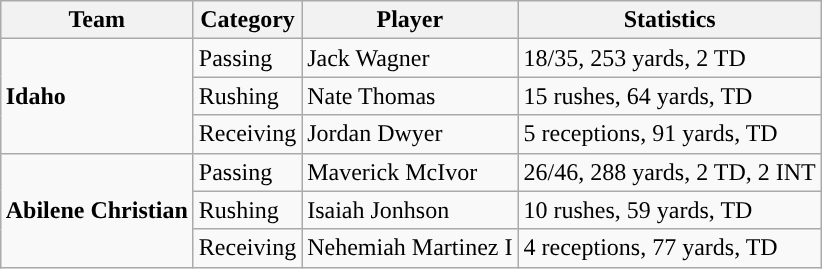<table class="wikitable" style="float: right;">
<tr>
<th>Team</th>
<th>Category</th>
<th>Player</th>
<th>Statistics</th>
</tr>
<tr>
<td rowspan=3><strong>Idaho</strong></td>
<td>Passing</td>
<td>Jack Wagner</td>
<td>18/35, 253 yards, 2 TD</td>
</tr>
<tr>
<td>Rushing</td>
<td>Nate Thomas</td>
<td>15 rushes, 64 yards, TD</td>
</tr>
<tr>
<td>Receiving</td>
<td>Jordan Dwyer</td>
<td>5 receptions, 91 yards, TD</td>
</tr>
<tr>
<td rowspan=3><strong>Abilene Christian</strong></td>
<td>Passing</td>
<td>Maverick McIvor</td>
<td>26/46, 288 yards, 2 TD, 2 INT</td>
</tr>
<tr>
<td>Rushing</td>
<td>Isaiah Jonhson</td>
<td>10 rushes, 59 yards, TD</td>
</tr>
<tr>
<td>Receiving</td>
<td>Nehemiah Martinez I</td>
<td>4 receptions, 77 yards, TD</td>
</tr>
</table>
